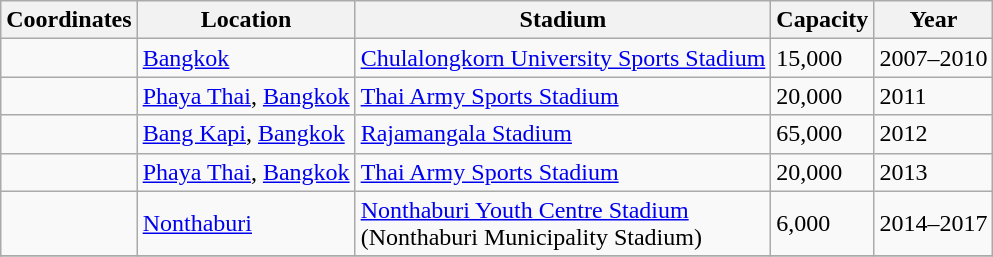<table class="wikitable sortable">
<tr>
<th>Coordinates</th>
<th>Location</th>
<th>Stadium</th>
<th>Capacity</th>
<th>Year</th>
</tr>
<tr>
<td></td>
<td><a href='#'>Bangkok</a></td>
<td><a href='#'>Chulalongkorn University Sports Stadium</a></td>
<td>15,000</td>
<td>2007–2010</td>
</tr>
<tr>
<td></td>
<td><a href='#'>Phaya Thai</a>, <a href='#'>Bangkok</a></td>
<td><a href='#'>Thai Army Sports Stadium</a></td>
<td>20,000</td>
<td>2011</td>
</tr>
<tr>
<td></td>
<td><a href='#'>Bang Kapi</a>, <a href='#'>Bangkok</a></td>
<td><a href='#'>Rajamangala Stadium</a></td>
<td>65,000</td>
<td>2012</td>
</tr>
<tr>
<td></td>
<td><a href='#'>Phaya Thai</a>, <a href='#'>Bangkok</a></td>
<td><a href='#'>Thai Army Sports Stadium</a></td>
<td>20,000</td>
<td>2013</td>
</tr>
<tr>
<td></td>
<td><a href='#'>Nonthaburi</a></td>
<td><a href='#'>Nonthaburi Youth Centre Stadium</a><br>(Nonthaburi Municipality Stadium)</td>
<td>6,000</td>
<td>2014–2017</td>
</tr>
<tr>
</tr>
</table>
